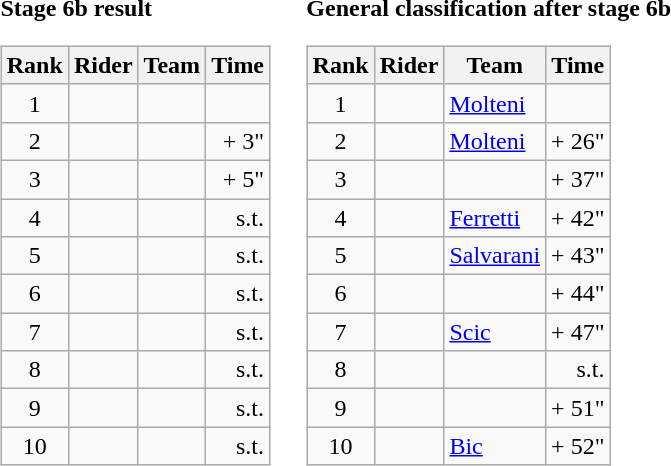<table>
<tr>
<td><strong>Stage 6b result</strong><br><table class="wikitable">
<tr>
<th scope="col">Rank</th>
<th scope="col">Rider</th>
<th scope="col">Team</th>
<th scope="col">Time</th>
</tr>
<tr>
<td style="text-align:center;">1</td>
<td></td>
<td></td>
<td style="text-align:right;"></td>
</tr>
<tr>
<td style="text-align:center;">2</td>
<td></td>
<td></td>
<td style="text-align:right;">+ 3"</td>
</tr>
<tr>
<td style="text-align:center;">3</td>
<td></td>
<td></td>
<td style="text-align:right;">+ 5"</td>
</tr>
<tr>
<td style="text-align:center;">4</td>
<td></td>
<td></td>
<td style="text-align:right;">s.t.</td>
</tr>
<tr>
<td style="text-align:center;">5</td>
<td></td>
<td></td>
<td style="text-align:right;">s.t.</td>
</tr>
<tr>
<td style="text-align:center;">6</td>
<td></td>
<td></td>
<td style="text-align:right;">s.t.</td>
</tr>
<tr>
<td style="text-align:center;">7</td>
<td></td>
<td></td>
<td style="text-align:right;">s.t.</td>
</tr>
<tr>
<td style="text-align:center;">8</td>
<td></td>
<td></td>
<td style="text-align:right;">s.t.</td>
</tr>
<tr>
<td style="text-align:center;">9</td>
<td></td>
<td></td>
<td style="text-align:right;">s.t.</td>
</tr>
<tr>
<td style="text-align:center;">10</td>
<td></td>
<td></td>
<td style="text-align:right;">s.t.</td>
</tr>
</table>
</td>
<td></td>
<td><strong>General classification after stage 6b</strong><br><table class="wikitable">
<tr>
<th scope="col">Rank</th>
<th scope="col">Rider</th>
<th scope="col">Team</th>
<th scope="col">Time</th>
</tr>
<tr>
<td style="text-align:center;">1</td>
<td></td>
<td><a href='#'>Molteni</a></td>
<td style="text-align:right;"></td>
</tr>
<tr>
<td style="text-align:center;">2</td>
<td></td>
<td><a href='#'>Molteni</a></td>
<td style="text-align:right;">+ 26"</td>
</tr>
<tr>
<td style="text-align:center;">3</td>
<td></td>
<td></td>
<td style="text-align:right;">+ 37"</td>
</tr>
<tr>
<td style="text-align:center;">4</td>
<td></td>
<td><a href='#'>Ferretti</a></td>
<td style="text-align:right;">+ 42"</td>
</tr>
<tr>
<td style="text-align:center;">5</td>
<td></td>
<td><a href='#'>Salvarani</a></td>
<td style="text-align:right;">+ 43"</td>
</tr>
<tr>
<td style="text-align:center;">6</td>
<td></td>
<td></td>
<td style="text-align:right;">+ 44"</td>
</tr>
<tr>
<td style="text-align:center;">7</td>
<td></td>
<td><a href='#'>Scic</a></td>
<td style="text-align:right;">+ 47"</td>
</tr>
<tr>
<td style="text-align:center;">8</td>
<td></td>
<td></td>
<td style="text-align:right;">s.t.</td>
</tr>
<tr>
<td style="text-align:center;">9</td>
<td></td>
<td></td>
<td style="text-align:right;">+ 51"</td>
</tr>
<tr>
<td style="text-align:center;">10</td>
<td></td>
<td><a href='#'>Bic</a></td>
<td style="text-align:right;">+ 52"</td>
</tr>
</table>
</td>
</tr>
</table>
